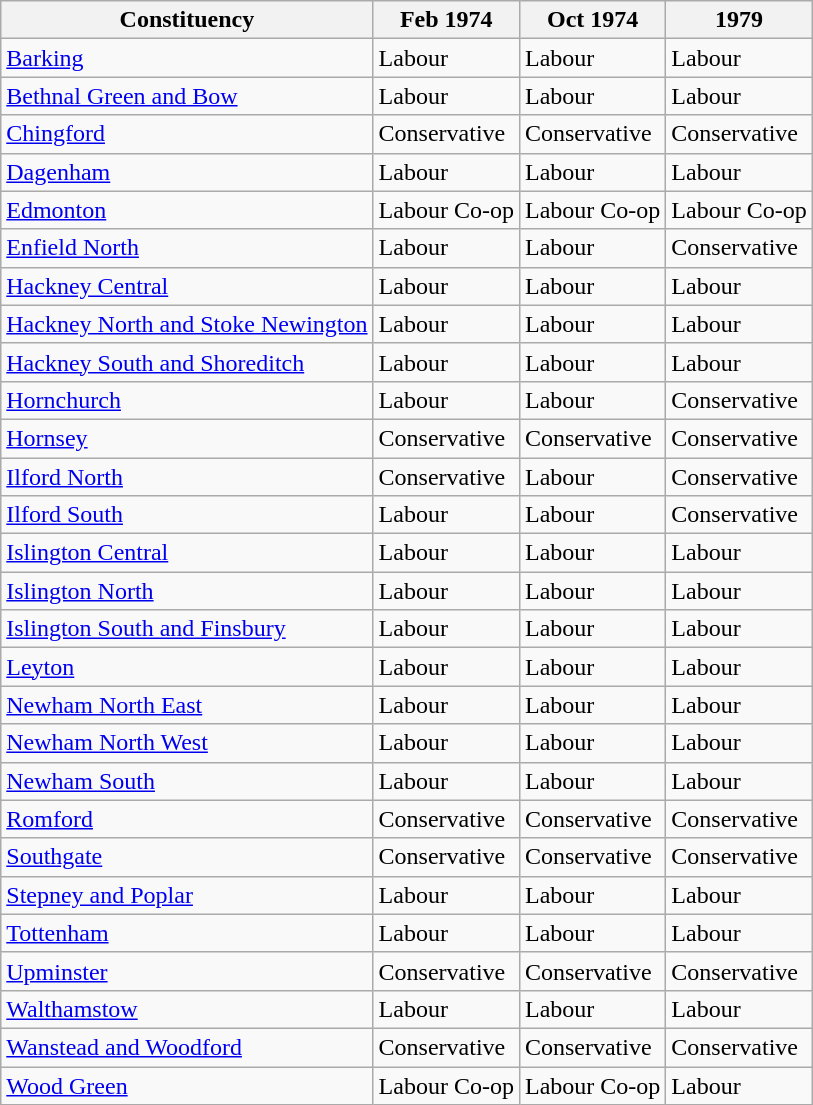<table class="wikitable">
<tr>
<th>Constituency</th>
<th>Feb 1974</th>
<th>Oct 1974</th>
<th>1979</th>
</tr>
<tr>
<td><a href='#'>Barking</a></td>
<td bgcolor=>Labour</td>
<td bgcolor=>Labour</td>
<td bgcolor=>Labour</td>
</tr>
<tr>
<td><a href='#'>Bethnal Green and Bow</a></td>
<td bgcolor=>Labour</td>
<td bgcolor=>Labour</td>
<td bgcolor=>Labour</td>
</tr>
<tr>
<td><a href='#'>Chingford</a></td>
<td bgcolor=>Conservative</td>
<td bgcolor=>Conservative</td>
<td bgcolor=>Conservative</td>
</tr>
<tr>
<td><a href='#'>Dagenham</a></td>
<td bgcolor=>Labour</td>
<td bgcolor=>Labour</td>
<td bgcolor=>Labour</td>
</tr>
<tr>
<td><a href='#'>Edmonton</a></td>
<td bgcolor=>Labour Co-op</td>
<td bgcolor=>Labour Co-op</td>
<td bgcolor=>Labour Co-op</td>
</tr>
<tr>
<td><a href='#'>Enfield North</a></td>
<td bgcolor=>Labour</td>
<td bgcolor=>Labour</td>
<td bgcolor=>Conservative</td>
</tr>
<tr>
<td><a href='#'>Hackney Central</a></td>
<td bgcolor=>Labour</td>
<td bgcolor=>Labour</td>
<td bgcolor=>Labour</td>
</tr>
<tr>
<td><a href='#'>Hackney North and Stoke Newington</a></td>
<td bgcolor=>Labour</td>
<td bgcolor=>Labour</td>
<td bgcolor=>Labour</td>
</tr>
<tr>
<td><a href='#'>Hackney South and Shoreditch</a></td>
<td bgcolor=>Labour</td>
<td bgcolor=>Labour</td>
<td bgcolor=>Labour</td>
</tr>
<tr>
<td><a href='#'>Hornchurch</a></td>
<td bgcolor=>Labour</td>
<td bgcolor=>Labour</td>
<td bgcolor=>Conservative</td>
</tr>
<tr>
<td><a href='#'>Hornsey</a></td>
<td bgcolor=>Conservative</td>
<td bgcolor=>Conservative</td>
<td bgcolor=>Conservative</td>
</tr>
<tr>
<td><a href='#'>Ilford North</a></td>
<td bgcolor=>Conservative</td>
<td bgcolor=>Labour</td>
<td bgcolor=>Conservative</td>
</tr>
<tr>
<td><a href='#'>Ilford South</a></td>
<td bgcolor=>Labour</td>
<td bgcolor=>Labour</td>
<td bgcolor=>Conservative</td>
</tr>
<tr>
<td><a href='#'>Islington Central</a></td>
<td bgcolor=>Labour</td>
<td bgcolor=>Labour</td>
<td bgcolor=>Labour</td>
</tr>
<tr>
<td><a href='#'>Islington North</a></td>
<td bgcolor=>Labour</td>
<td bgcolor=>Labour</td>
<td bgcolor=>Labour</td>
</tr>
<tr>
<td><a href='#'>Islington South and Finsbury</a></td>
<td bgcolor=>Labour</td>
<td bgcolor=>Labour</td>
<td bgcolor=>Labour</td>
</tr>
<tr>
<td><a href='#'>Leyton</a></td>
<td bgcolor=>Labour</td>
<td bgcolor=>Labour</td>
<td bgcolor=>Labour</td>
</tr>
<tr>
<td><a href='#'>Newham North East</a></td>
<td bgcolor=>Labour</td>
<td bgcolor=>Labour</td>
<td bgcolor=>Labour</td>
</tr>
<tr>
<td><a href='#'>Newham North West</a></td>
<td bgcolor=>Labour</td>
<td bgcolor=>Labour</td>
<td bgcolor=>Labour</td>
</tr>
<tr>
<td><a href='#'>Newham South</a></td>
<td bgcolor=>Labour</td>
<td bgcolor=>Labour</td>
<td bgcolor=>Labour</td>
</tr>
<tr>
<td><a href='#'>Romford</a></td>
<td bgcolor=>Conservative</td>
<td bgcolor=>Conservative</td>
<td bgcolor=>Conservative</td>
</tr>
<tr>
<td><a href='#'>Southgate</a></td>
<td bgcolor=>Conservative</td>
<td bgcolor=>Conservative</td>
<td bgcolor=>Conservative</td>
</tr>
<tr>
<td><a href='#'>Stepney and Poplar</a></td>
<td bgcolor=>Labour</td>
<td bgcolor=>Labour</td>
<td bgcolor=>Labour</td>
</tr>
<tr>
<td><a href='#'>Tottenham</a></td>
<td bgcolor=>Labour</td>
<td bgcolor=>Labour</td>
<td bgcolor=>Labour</td>
</tr>
<tr>
<td><a href='#'>Upminster</a></td>
<td bgcolor=>Conservative</td>
<td bgcolor=>Conservative</td>
<td bgcolor=>Conservative</td>
</tr>
<tr>
<td><a href='#'>Walthamstow</a></td>
<td bgcolor=>Labour</td>
<td bgcolor=>Labour</td>
<td bgcolor=>Labour</td>
</tr>
<tr>
<td><a href='#'>Wanstead and Woodford</a></td>
<td bgcolor=>Conservative</td>
<td bgcolor=>Conservative</td>
<td bgcolor=>Conservative</td>
</tr>
<tr>
<td><a href='#'>Wood Green</a></td>
<td bgcolor=>Labour Co-op</td>
<td bgcolor=>Labour Co-op</td>
<td bgcolor=>Labour</td>
</tr>
</table>
